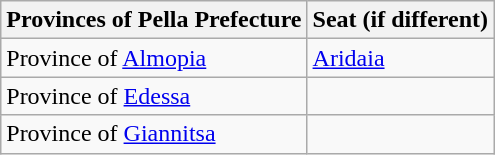<table class="wikitable">
<tr>
<th>Provinces of Pella Prefecture</th>
<th>Seat (if different)</th>
</tr>
<tr>
<td>Province of <a href='#'>Almopia</a></td>
<td><a href='#'>Aridaia</a></td>
</tr>
<tr>
<td>Province of <a href='#'>Edessa</a></td>
<td></td>
</tr>
<tr>
<td>Province of <a href='#'>Giannitsa</a></td>
<td></td>
</tr>
</table>
